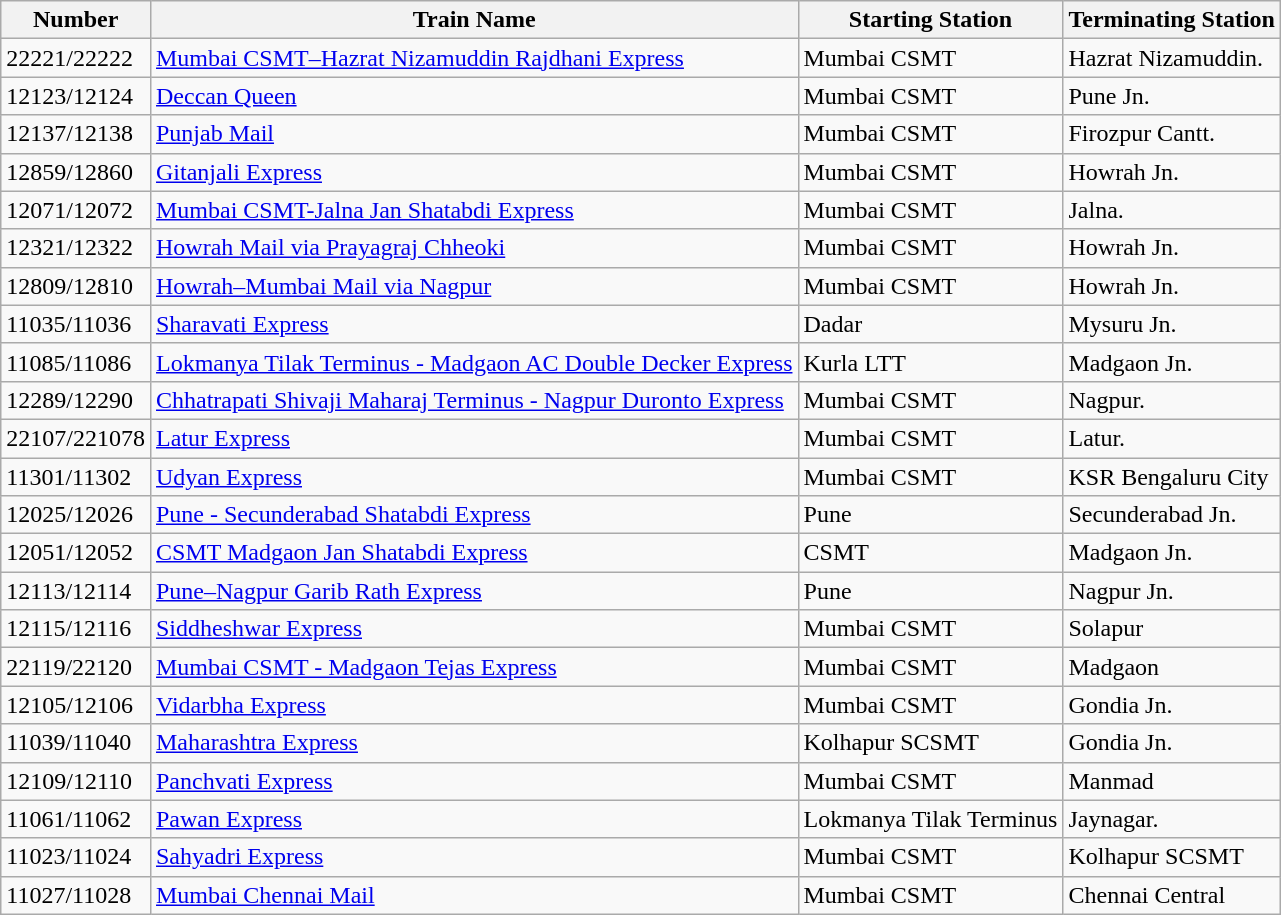<table class="wikitable sortable">
<tr>
<th>Number</th>
<th>Train Name</th>
<th>Starting Station</th>
<th>Terminating Station</th>
</tr>
<tr>
<td>22221/22222</td>
<td><a href='#'>Mumbai CSMT–Hazrat Nizamuddin Rajdhani Express</a></td>
<td>Mumbai CSMT</td>
<td>Hazrat Nizamuddin.</td>
</tr>
<tr>
<td>12123/12124</td>
<td><a href='#'>Deccan Queen</a></td>
<td>Mumbai CSMT</td>
<td>Pune Jn.</td>
</tr>
<tr>
<td>12137/12138</td>
<td><a href='#'>Punjab Mail</a></td>
<td>Mumbai CSMT</td>
<td>Firozpur Cantt.</td>
</tr>
<tr>
<td>12859/12860</td>
<td><a href='#'>Gitanjali Express</a></td>
<td>Mumbai CSMT</td>
<td>Howrah Jn.</td>
</tr>
<tr>
<td>12071/12072</td>
<td><a href='#'>Mumbai CSMT-Jalna Jan Shatabdi Express</a></td>
<td>Mumbai CSMT</td>
<td>Jalna.</td>
</tr>
<tr>
<td>12321/12322</td>
<td><a href='#'>Howrah Mail via Prayagraj Chheoki</a></td>
<td>Mumbai CSMT</td>
<td>Howrah Jn.</td>
</tr>
<tr>
<td>12809/12810</td>
<td><a href='#'>Howrah–Mumbai Mail via Nagpur</a></td>
<td>Mumbai CSMT</td>
<td>Howrah Jn.</td>
</tr>
<tr>
<td>11035/11036</td>
<td><a href='#'>Sharavati Express</a></td>
<td>Dadar</td>
<td>Mysuru Jn.</td>
</tr>
<tr>
<td>11085/11086</td>
<td><a href='#'>Lokmanya Tilak Terminus - Madgaon AC Double Decker Express</a></td>
<td>Kurla LTT</td>
<td>Madgaon Jn.</td>
</tr>
<tr>
<td>12289/12290</td>
<td><a href='#'>Chhatrapati Shivaji Maharaj Terminus - Nagpur  Duronto Express</a></td>
<td>Mumbai CSMT</td>
<td>Nagpur.</td>
</tr>
<tr>
<td>22107/221078</td>
<td><a href='#'>Latur Express</a></td>
<td>Mumbai CSMT</td>
<td>Latur.</td>
</tr>
<tr>
<td>11301/11302</td>
<td><a href='#'>Udyan Express</a></td>
<td>Mumbai CSMT</td>
<td>KSR Bengaluru City</td>
</tr>
<tr>
<td>12025/12026</td>
<td><a href='#'>Pune - Secunderabad Shatabdi Express</a></td>
<td>Pune</td>
<td>Secunderabad Jn.</td>
</tr>
<tr>
<td>12051/12052</td>
<td><a href='#'>CSMT Madgaon Jan Shatabdi Express</a></td>
<td>CSMT</td>
<td>Madgaon Jn.</td>
</tr>
<tr>
<td>12113/12114</td>
<td><a href='#'>Pune–Nagpur Garib Rath Express</a></td>
<td>Pune</td>
<td>Nagpur Jn.</td>
</tr>
<tr>
<td>12115/12116</td>
<td><a href='#'>Siddheshwar Express</a></td>
<td>Mumbai CSMT</td>
<td>Solapur</td>
</tr>
<tr>
<td>22119/22120</td>
<td><a href='#'>Mumbai CSMT - Madgaon Tejas Express</a></td>
<td>Mumbai CSMT</td>
<td>Madgaon</td>
</tr>
<tr>
<td>12105/12106</td>
<td><a href='#'>Vidarbha Express</a></td>
<td>Mumbai CSMT</td>
<td>Gondia Jn.</td>
</tr>
<tr>
<td>11039/11040</td>
<td><a href='#'>Maharashtra Express</a></td>
<td>Kolhapur SCSMT</td>
<td>Gondia Jn.</td>
</tr>
<tr>
<td>12109/12110</td>
<td><a href='#'>Panchvati Express</a></td>
<td>Mumbai CSMT</td>
<td>Manmad</td>
</tr>
<tr>
<td>11061/11062</td>
<td><a href='#'>Pawan Express</a></td>
<td>Lokmanya Tilak Terminus</td>
<td>Jaynagar.</td>
</tr>
<tr>
<td>11023/11024</td>
<td><a href='#'>Sahyadri Express</a></td>
<td>Mumbai CSMT</td>
<td>Kolhapur SCSMT</td>
</tr>
<tr>
<td>11027/11028</td>
<td><a href='#'>Mumbai Chennai Mail</a></td>
<td>Mumbai CSMT</td>
<td>Chennai Central</td>
</tr>
</table>
